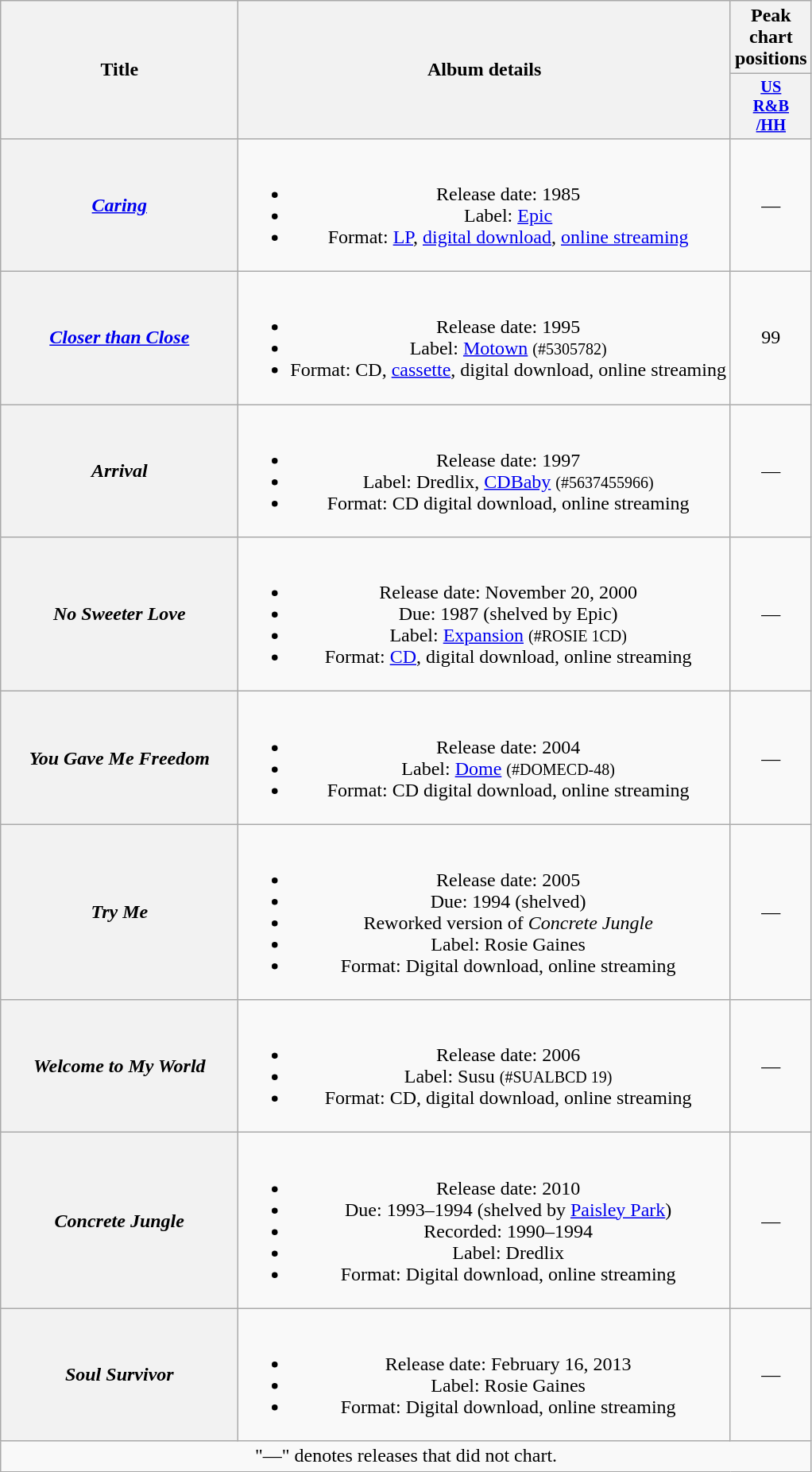<table class="wikitable plainrowheaders" style="text-align:center">
<tr>
<th scope="col" rowspan="2" style="width:12em;">Title</th>
<th scope="col" rowspan="2">Album details</th>
<th scope="col" colspan="1">Peak chart positions</th>
</tr>
<tr>
<th scope="col" style="width:3em;font-size:85%;"><a href='#'>US<br>R&B<br>/HH</a><br></th>
</tr>
<tr>
<th scope="row"><em><a href='#'>Caring</a></em></th>
<td><br><ul><li>Release date: 1985</li><li>Label: <a href='#'>Epic</a></li><li>Format: <a href='#'>LP</a>, <a href='#'>digital download</a>, <a href='#'>online streaming</a></li></ul></td>
<td>—</td>
</tr>
<tr>
<th scope="row"><em><a href='#'>Closer than Close</a></em></th>
<td><br><ul><li>Release date: 1995</li><li>Label: <a href='#'>Motown</a> <small>(#5305782)</small></li><li>Format: CD, <a href='#'>cassette</a>, digital download, online streaming</li></ul></td>
<td>99</td>
</tr>
<tr>
<th scope="row"><em>Arrival</em></th>
<td><br><ul><li>Release date: 1997</li><li>Label: Dredlix, <a href='#'>CDBaby</a> <small>(#5637455966)</small></li><li>Format: CD digital download, online streaming</li></ul></td>
<td>—</td>
</tr>
<tr>
<th scope="row"><em>No Sweeter Love</em></th>
<td><br><ul><li>Release date: November 20, 2000</li><li>Due: 1987 (shelved by Epic)</li><li>Label: <a href='#'>Expansion</a> <small>(#ROSIE 1CD)</small></li><li>Format: <a href='#'>CD</a>, digital download, online streaming</li></ul></td>
<td>—</td>
</tr>
<tr>
<th scope="row"><em>You Gave Me Freedom</em></th>
<td><br><ul><li>Release date: 2004</li><li>Label: <a href='#'>Dome</a> <small>(#DOMECD-48)</small></li><li>Format: CD digital download, online streaming</li></ul></td>
<td>—</td>
</tr>
<tr>
<th scope="row"><em>Try Me</em></th>
<td><br><ul><li>Release date: 2005</li><li>Due: 1994 (shelved)</li><li>Reworked version of <em>Concrete Jungle</em></li><li>Label: Rosie Gaines</li><li>Format: Digital download, online streaming</li></ul></td>
<td>—</td>
</tr>
<tr>
<th scope="row"><em>Welcome to My World</em></th>
<td><br><ul><li>Release date: 2006</li><li>Label: Susu <small>(#SUALBCD 19)</small></li><li>Format: CD, digital download, online streaming</li></ul></td>
<td>—</td>
</tr>
<tr>
<th scope="row"><em>Concrete Jungle</em></th>
<td><br><ul><li>Release date: 2010</li><li>Due: 1993–1994 (shelved by <a href='#'>Paisley Park</a>)</li><li>Recorded: 1990–1994</li><li>Label: Dredlix</li><li>Format: Digital download, online streaming</li></ul></td>
<td>—</td>
</tr>
<tr>
<th scope="row"><em>Soul Survivor</em></th>
<td><br><ul><li>Release date: February 16, 2013</li><li>Label: Rosie Gaines</li><li>Format: Digital download, online streaming</li></ul></td>
<td>—</td>
</tr>
<tr>
<td colspan="10" align="center">"—" denotes releases that did not chart.</td>
</tr>
</table>
